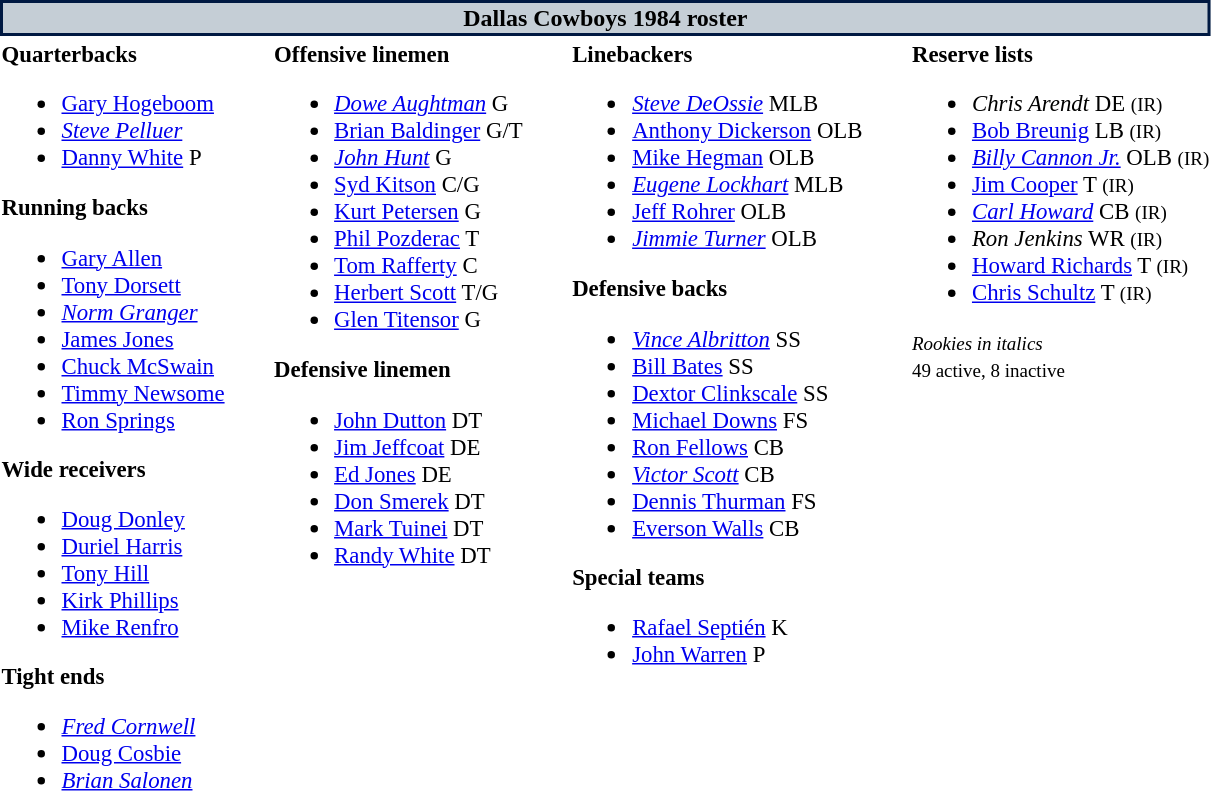<table class="toccolours" style="text-align: left;">
<tr>
<th colspan="7" style="background:#c5ced6; color:black; border: 2px solid #001942; text-align: center;">Dallas Cowboys 1984 roster</th>
</tr>
<tr>
<td style="font-size:95%; vertical-align:top;"><strong>Quarterbacks</strong><br><ul><li> <a href='#'>Gary Hogeboom</a></li><li> <em><a href='#'>Steve Pelluer</a></em></li><li> <a href='#'>Danny White</a> P</li></ul><strong>Running backs</strong><ul><li> <a href='#'>Gary Allen</a></li><li> <a href='#'>Tony Dorsett</a></li><li> <em><a href='#'>Norm Granger</a></em></li><li> <a href='#'>James Jones</a></li><li> <a href='#'>Chuck McSwain</a></li><li> <a href='#'>Timmy Newsome</a></li><li> <a href='#'>Ron Springs</a></li></ul><strong>Wide receivers</strong><ul><li> <a href='#'>Doug Donley</a></li><li> <a href='#'>Duriel Harris</a></li><li> <a href='#'>Tony Hill</a></li><li> <a href='#'>Kirk Phillips</a></li><li> <a href='#'>Mike Renfro</a></li></ul><strong>Tight ends</strong><ul><li> <em><a href='#'>Fred Cornwell</a></em></li><li> <a href='#'>Doug Cosbie</a></li><li> <em><a href='#'>Brian Salonen</a></em></li></ul></td>
<td style="width: 25px;"></td>
<td style="font-size:95%; vertical-align:top;"><strong>Offensive linemen</strong><br><ul><li> <em><a href='#'>Dowe Aughtman</a></em> G</li><li> <a href='#'>Brian Baldinger</a> G/T</li><li> <em><a href='#'>John Hunt</a></em> G</li><li> <a href='#'>Syd Kitson</a> C/G</li><li> <a href='#'>Kurt Petersen</a> G</li><li> <a href='#'>Phil Pozderac</a> T</li><li> <a href='#'>Tom Rafferty</a> C</li><li> <a href='#'>Herbert Scott</a> T/G</li><li> <a href='#'>Glen Titensor</a> G</li></ul><strong>Defensive linemen</strong><ul><li> <a href='#'>John Dutton</a> DT</li><li> <a href='#'>Jim Jeffcoat</a> DE</li><li> <a href='#'>Ed Jones</a> DE</li><li> <a href='#'>Don Smerek</a> DT</li><li> <a href='#'>Mark Tuinei</a> DT</li><li> <a href='#'>Randy White</a> DT</li></ul></td>
<td style="width: 25px;"></td>
<td style="font-size:95%; vertical-align:top;"><strong>Linebackers</strong><br><ul><li> <em><a href='#'>Steve DeOssie</a></em> MLB</li><li> <a href='#'>Anthony Dickerson</a> OLB</li><li> <a href='#'>Mike Hegman</a> OLB</li><li> <em><a href='#'>Eugene Lockhart</a></em> MLB</li><li> <a href='#'>Jeff Rohrer</a> OLB</li><li> <em><a href='#'>Jimmie Turner</a></em> OLB</li></ul><strong>Defensive backs</strong><ul><li> <em><a href='#'>Vince Albritton</a></em> SS</li><li> <a href='#'>Bill Bates</a> SS</li><li> <a href='#'>Dextor Clinkscale</a> SS</li><li> <a href='#'>Michael Downs</a> FS</li><li> <a href='#'>Ron Fellows</a> CB</li><li> <em><a href='#'>Victor Scott</a></em> CB</li><li> <a href='#'>Dennis Thurman</a> FS</li><li> <a href='#'>Everson Walls</a> CB</li></ul><strong>Special teams</strong><ul><li> <a href='#'>Rafael Septién</a> K</li><li> <a href='#'>John Warren</a> P</li></ul></td>
<td style="width: 25px;"></td>
<td style="font-size:95%; vertical-align:top;"><strong>Reserve lists</strong><br><ul><li> <em>Chris Arendt</em> DE <small>(IR)</small> </li><li> <a href='#'>Bob Breunig</a> LB <small>(IR)</small> </li><li> <em><a href='#'>Billy Cannon Jr.</a></em> OLB <small>(IR)</small> </li><li> <a href='#'>Jim Cooper</a> T <small>(IR)</small> </li><li> <em><a href='#'>Carl Howard</a></em> CB <small>(IR)</small> </li><li> <em>Ron Jenkins</em> WR <small>(IR)</small> </li><li> <a href='#'>Howard Richards</a> T <small>(IR)</small> </li><li> <a href='#'>Chris Schultz</a> T <small>(IR)</small> </li></ul><small><em>Rookies in italics</em></small><br>
<small>49 active, 8 inactive</small></td>
</tr>
</table>
